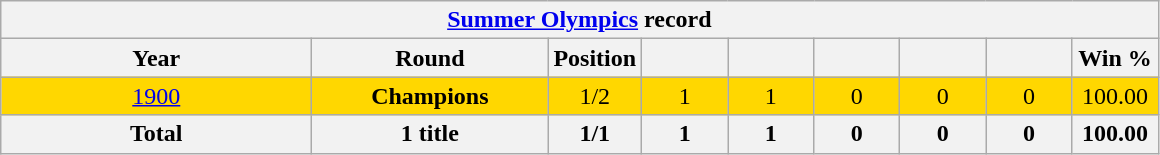<table class="wikitable" style="text-align:center">
<tr>
<th colspan=9><a href='#'>Summer Olympics</a> record</th>
</tr>
<tr>
<th width=200>Year</th>
<th width=150>Round</th>
<th width=50>Position</th>
<th width=50></th>
<th width=50></th>
<th width=50></th>
<th width=50></th>
<th width=50></th>
<th width=50>Win %</th>
</tr>
<tr style="background:Gold">
<td> <a href='#'>1900</a></td>
<td><strong>Champions</strong></td>
<td>1/2</td>
<td>1</td>
<td>1</td>
<td>0</td>
<td>0</td>
<td>0</td>
<td>100.00</td>
</tr>
<tr>
<th>Total</th>
<th>1 title</th>
<th>1/1</th>
<th>1</th>
<th>1</th>
<th>0</th>
<th>0</th>
<th>0</th>
<th>100.00</th>
</tr>
</table>
